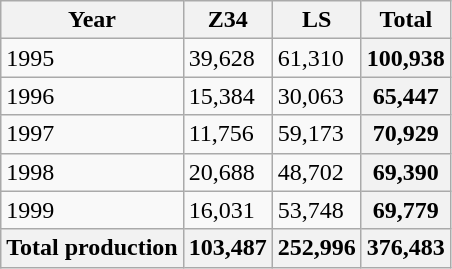<table class=wikitable>
<tr>
<th>Year</th>
<th>Z34</th>
<th>LS</th>
<th>Total</th>
</tr>
<tr>
<td>1995</td>
<td>39,628</td>
<td>61,310</td>
<th>100,938</th>
</tr>
<tr>
<td>1996</td>
<td>15,384</td>
<td>30,063</td>
<th>65,447</th>
</tr>
<tr>
<td>1997</td>
<td>11,756</td>
<td>59,173</td>
<th>70,929</th>
</tr>
<tr>
<td>1998</td>
<td>20,688</td>
<td>48,702</td>
<th>69,390</th>
</tr>
<tr>
<td>1999</td>
<td>16,031</td>
<td>53,748</td>
<th>69,779</th>
</tr>
<tr>
<th>Total production</th>
<th>103,487</th>
<th>252,996</th>
<th>376,483</th>
</tr>
</table>
